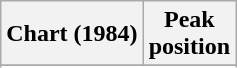<table class="wikitable sortable plainrowheaders">
<tr>
<th>Chart (1984)</th>
<th>Peak<br>position</th>
</tr>
<tr>
</tr>
<tr>
</tr>
</table>
